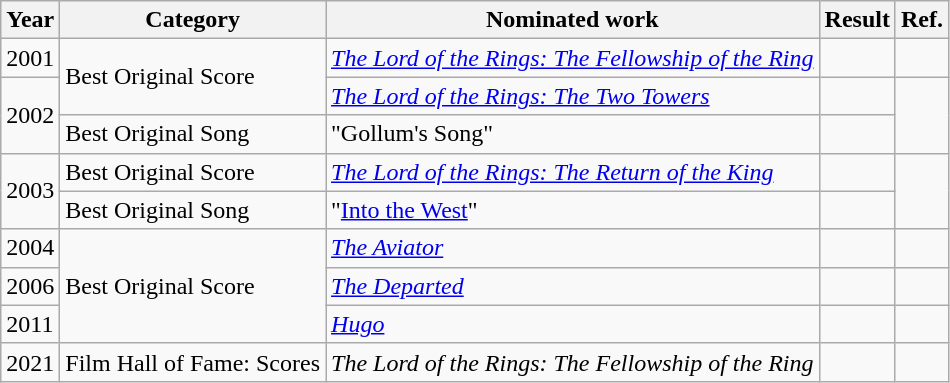<table class="wikitable">
<tr>
<th>Year</th>
<th>Category</th>
<th>Nominated work</th>
<th>Result</th>
<th>Ref.</th>
</tr>
<tr>
<td>2001</td>
<td rowspan="2">Best Original Score</td>
<td><em><a href='#'>The Lord of the Rings: The Fellowship of the Ring</a></em></td>
<td></td>
<td align="center"></td>
</tr>
<tr>
<td rowspan="2">2002</td>
<td><em><a href='#'>The Lord of the Rings: The Two Towers</a></em></td>
<td></td>
<td align="center" rowspan="2"></td>
</tr>
<tr>
<td>Best Original Song</td>
<td>"Gollum's Song" </td>
<td></td>
</tr>
<tr>
<td rowspan="2">2003</td>
<td>Best Original Score</td>
<td><em><a href='#'>The Lord of the Rings: The Return of the King</a></em></td>
<td></td>
<td align="center" rowspan="2"></td>
</tr>
<tr>
<td>Best Original Song</td>
<td>"<a href='#'>Into the West</a>" </td>
<td></td>
</tr>
<tr>
<td>2004</td>
<td rowspan="3">Best Original Score</td>
<td><em><a href='#'>The Aviator</a></em></td>
<td></td>
<td align="center"></td>
</tr>
<tr>
<td>2006</td>
<td><em><a href='#'>The Departed</a></em></td>
<td></td>
<td align="center"></td>
</tr>
<tr>
<td>2011</td>
<td><em><a href='#'>Hugo</a></em></td>
<td></td>
<td align="center"></td>
</tr>
<tr>
<td>2021</td>
<td>Film Hall of Fame: Scores</td>
<td><em>The Lord of the Rings: The Fellowship of the Ring</em></td>
<td></td>
<td align="center"></td>
</tr>
</table>
